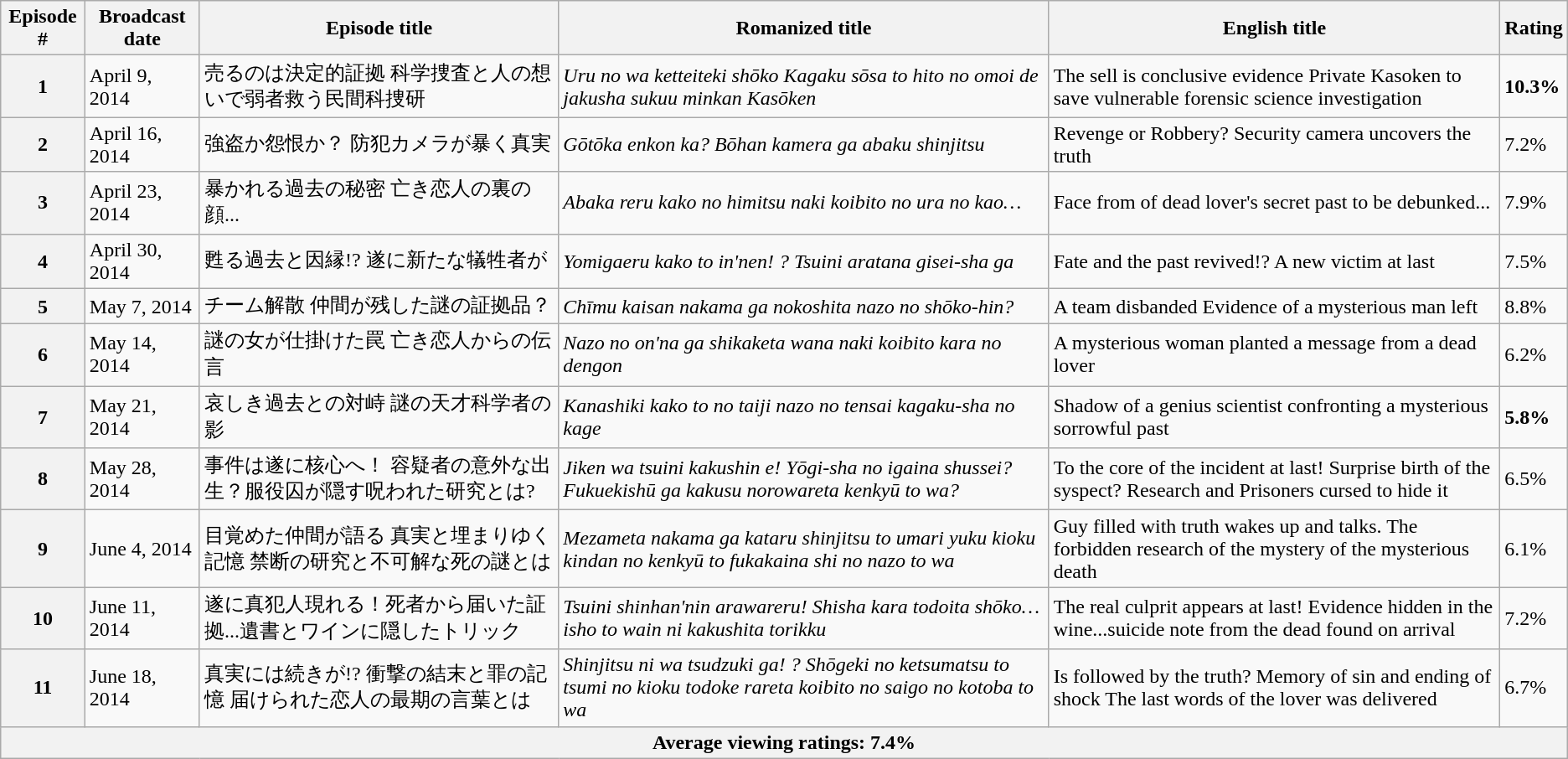<table class="wikitable" style="text-align:reft">
<tr>
<th>Episode #</th>
<th>Broadcast date</th>
<th>Episode title</th>
<th>Romanized title</th>
<th>English title</th>
<th>Rating</th>
</tr>
<tr>
<th>1</th>
<td>April 9, 2014</td>
<td>売るのは決定的証拠 科学捜査と人の想いで弱者救う民間科捜研</td>
<td><em>Uru no wa ketteiteki shōko Kagaku sōsa to hito no omoi de jakusha sukuu minkan Kasōken</em></td>
<td>The sell is conclusive evidence Private Kasoken to save vulnerable forensic science investigation</td>
<td><span><strong>10.3%</strong></span></td>
</tr>
<tr>
<th>2</th>
<td>April 16, 2014</td>
<td>強盗か怨恨か？ 防犯カメラが暴く真実</td>
<td><em>Gōtōka enkon ka? Bōhan kamera ga abaku shinjitsu</em></td>
<td>Revenge or Robbery? Security camera uncovers the truth</td>
<td>7.2%</td>
</tr>
<tr>
<th>3</th>
<td>April 23, 2014</td>
<td>暴かれる過去の秘密 亡き恋人の裏の顔...</td>
<td><em>Abaka reru kako no himitsu naki koibito no ura no kao…</em></td>
<td>Face from of dead lover's secret past to be debunked...</td>
<td>7.9%</td>
</tr>
<tr>
<th>4</th>
<td>April 30, 2014</td>
<td>甦る過去と因縁!? 遂に新たな犠牲者が</td>
<td><em>Yomigaeru kako to in'nen! ? Tsuini aratana gisei-sha ga</em></td>
<td>Fate and the past revived!? A new victim at last</td>
<td>7.5%</td>
</tr>
<tr>
<th>5</th>
<td>May 7, 2014</td>
<td>チーム解散 仲間が残した謎の証拠品？</td>
<td><em>Chīmu kaisan nakama ga nokoshita nazo no shōko-hin?</em></td>
<td>A team disbanded Evidence of a mysterious man left</td>
<td>8.8%</td>
</tr>
<tr>
<th>6</th>
<td>May 14, 2014</td>
<td>謎の女が仕掛けた罠 亡き恋人からの伝言</td>
<td><em>Nazo no on'na ga shikaketa wana naki koibito kara no dengon</em></td>
<td>A mysterious woman planted a message from a dead lover</td>
<td>6.2%</td>
</tr>
<tr>
<th>7</th>
<td>May 21, 2014</td>
<td>哀しき過去との対峙 謎の天才科学者の影</td>
<td><em>Kanashiki kako to no taiji nazo no tensai kagaku-sha no kage</em></td>
<td>Shadow of a genius scientist confronting a mysterious sorrowful past</td>
<td><span><strong>5.8%</strong></span></td>
</tr>
<tr>
<th>8</th>
<td>May 28, 2014</td>
<td>事件は遂に核心へ！ 容疑者の意外な出生？服役囚が隠す呪われた研究とは?</td>
<td><em>Jiken wa tsuini kakushin e! Yōgi-sha no igaina shussei? Fukuekishū ga kakusu norowareta kenkyū to wa?</em></td>
<td>To the core of the incident at last! Surprise birth of the syspect? Research and Prisoners cursed to hide it</td>
<td>6.5%</td>
</tr>
<tr>
<th>9</th>
<td>June 4, 2014</td>
<td>目覚めた仲間が語る 真実と埋まりゆく記憶 禁断の研究と不可解な死の謎とは</td>
<td><em>Mezameta nakama ga kataru shinjitsu to umari yuku kioku kindan no kenkyū to fukakaina shi no nazo to wa</em></td>
<td>Guy filled with truth wakes up and talks. The forbidden research of the mystery of the mysterious death</td>
<td>6.1%</td>
</tr>
<tr>
<th>10</th>
<td>June 11, 2014</td>
<td>遂に真犯人現れる！死者から届いた証拠...遺書とワインに隠したトリック</td>
<td><em>Tsuini shinhan'nin arawareru! Shisha kara todoita shōko… isho to wain ni kakushita torikku</em></td>
<td>The real culprit appears at last! Evidence hidden in the wine...suicide note from the dead found on arrival</td>
<td>7.2%</td>
</tr>
<tr>
<th>11</th>
<td>June 18, 2014</td>
<td>真実には続きが!? 衝撃の結末と罪の記憶 届けられた恋人の最期の言葉とは</td>
<td><em>Shinjitsu ni wa tsudzuki ga! ? Shōgeki no ketsumatsu to tsumi no kioku todoke rareta koibito no saigo no kotoba to wa</em></td>
<td>Is followed by the truth? Memory of sin and ending of shock The last words of the lover was delivered</td>
<td>6.7%</td>
</tr>
<tr>
<th colspan="6"><strong>Average viewing ratings: 7.4%</strong></th>
</tr>
</table>
